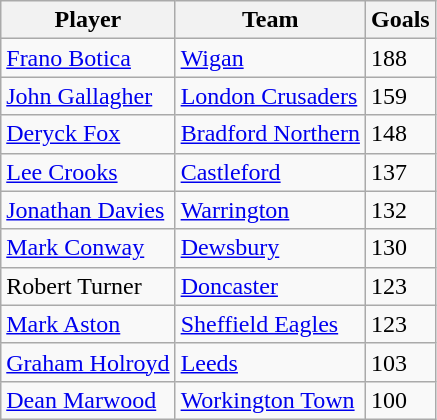<table class="wikitable" style="text-align:centre;">
<tr>
<th>Player</th>
<th>Team</th>
<th>Goals</th>
</tr>
<tr>
<td><a href='#'>Frano Botica</a></td>
<td><a href='#'>Wigan</a></td>
<td>188</td>
</tr>
<tr>
<td><a href='#'>John Gallagher</a></td>
<td><a href='#'>London Crusaders</a></td>
<td>159</td>
</tr>
<tr>
<td><a href='#'>Deryck Fox</a></td>
<td><a href='#'>Bradford Northern</a></td>
<td>148</td>
</tr>
<tr>
<td><a href='#'>Lee Crooks</a></td>
<td><a href='#'>Castleford</a></td>
<td>137</td>
</tr>
<tr>
<td><a href='#'>Jonathan Davies</a></td>
<td><a href='#'>Warrington</a></td>
<td>132</td>
</tr>
<tr>
<td><a href='#'>Mark Conway</a></td>
<td><a href='#'>Dewsbury</a></td>
<td>130</td>
</tr>
<tr>
<td>Robert Turner</td>
<td><a href='#'>Doncaster</a></td>
<td>123</td>
</tr>
<tr>
<td><a href='#'>Mark Aston</a></td>
<td><a href='#'>Sheffield Eagles</a></td>
<td>123</td>
</tr>
<tr>
<td><a href='#'>Graham Holroyd</a></td>
<td><a href='#'>Leeds</a></td>
<td>103</td>
</tr>
<tr>
<td><a href='#'>Dean Marwood</a></td>
<td><a href='#'>Workington Town</a></td>
<td>100</td>
</tr>
</table>
